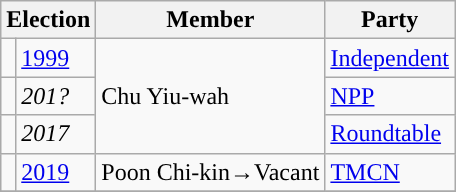<table class="wikitable">
<tr>
<th colspan="2">Election</th>
<th>Member</th>
<th>Party</th>
</tr>
<tr>
<td style="color:inherit;background:"></td>
<td><a href='#'>1999</a></td>
<td rowspan=3>Chu Yiu-wah</td>
<td><a href='#'>Independent</a></td>
</tr>
<tr>
<td style="color:inherit;background:"></td>
<td><em>201?</em></td>
<td><a href='#'>NPP</a></td>
</tr>
<tr>
<td style="color:inherit;background:"></td>
<td><em>2017</em></td>
<td><a href='#'>Roundtable</a></td>
</tr>
<tr>
<td style="color:inherit;background:"></td>
<td><a href='#'>2019</a></td>
<td>Poon Chi-kin→Vacant</td>
<td><a href='#'>TMCN</a></td>
</tr>
<tr>
</tr>
</table>
